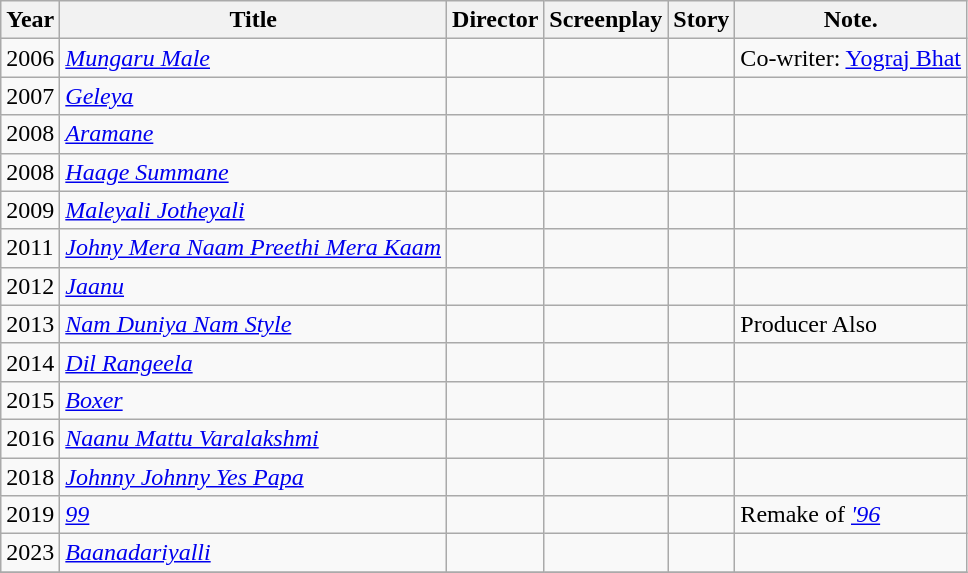<table class="wikitable">
<tr>
<th>Year</th>
<th>Title</th>
<th>Director</th>
<th>Screenplay</th>
<th>Story</th>
<th>Note.</th>
</tr>
<tr>
<td>2006</td>
<td><em><a href='#'>Mungaru Male</a></em></td>
<td></td>
<td></td>
<td></td>
<td>Co-writer: <a href='#'>Yograj Bhat</a></td>
</tr>
<tr>
<td>2007</td>
<td><em><a href='#'>Geleya</a></em></td>
<td></td>
<td></td>
<td></td>
<td></td>
</tr>
<tr>
<td>2008</td>
<td><em><a href='#'>Aramane</a></em></td>
<td></td>
<td></td>
<td></td>
<td></td>
</tr>
<tr>
<td>2008</td>
<td><em><a href='#'>Haage Summane</a></em></td>
<td></td>
<td></td>
<td></td>
<td></td>
</tr>
<tr>
<td>2009</td>
<td><em><a href='#'>Maleyali Jotheyali</a></em></td>
<td></td>
<td></td>
<td></td>
<td></td>
</tr>
<tr>
<td>2011</td>
<td><em><a href='#'>Johny Mera Naam Preethi Mera Kaam</a></em></td>
<td></td>
<td></td>
<td></td>
<td></td>
</tr>
<tr>
<td>2012</td>
<td><em><a href='#'>Jaanu</a></em></td>
<td></td>
<td></td>
<td></td>
<td></td>
</tr>
<tr>
<td>2013</td>
<td><em><a href='#'>Nam Duniya Nam Style</a></em></td>
<td></td>
<td></td>
<td></td>
<td>Producer Also</td>
</tr>
<tr>
<td>2014</td>
<td><em><a href='#'>Dil Rangeela</a></em></td>
<td></td>
<td></td>
<td></td>
<td></td>
</tr>
<tr>
<td>2015</td>
<td><em><a href='#'>Boxer</a></em></td>
<td></td>
<td></td>
<td></td>
<td></td>
</tr>
<tr>
<td>2016</td>
<td><em><a href='#'>Naanu Mattu Varalakshmi</a></em></td>
<td></td>
<td></td>
<td></td>
<td></td>
</tr>
<tr>
<td>2018</td>
<td><em><a href='#'>Johnny Johnny Yes Papa</a></em></td>
<td></td>
<td></td>
<td></td>
<td></td>
</tr>
<tr>
<td>2019</td>
<td><em><a href='#'>99</a></em></td>
<td></td>
<td></td>
<td></td>
<td>Remake of <em><a href='#'>'96</a></em></td>
</tr>
<tr>
<td>2023</td>
<td><em><a href='#'>Baanadariyalli</a></em></td>
<td></td>
<td></td>
<td></td>
<td></td>
</tr>
<tr>
</tr>
</table>
